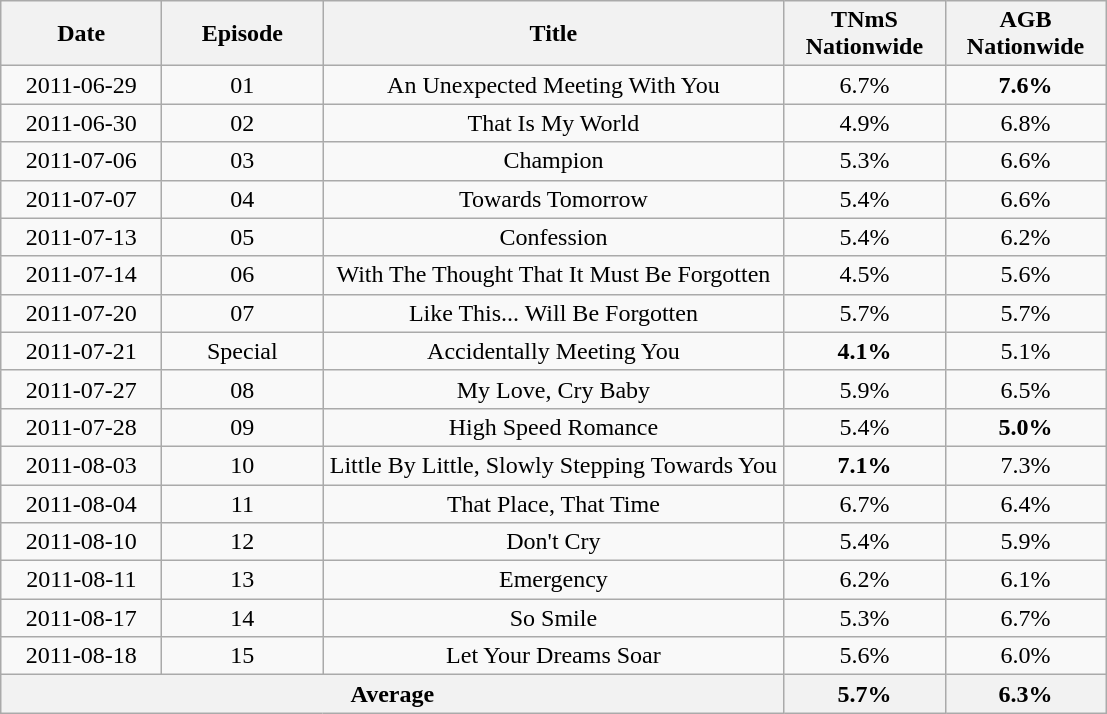<table class="wikitable">
<tr>
<th width=100>Date</th>
<th width=100>Episode</th>
<th width=300>Title</th>
<th width=100>TNmS Nationwide</th>
<th width=100>AGB Nationwide</th>
</tr>
<tr align=center>
<td>2011-06-29</td>
<td>01</td>
<td>An Unexpected Meeting With You</td>
<td>6.7%</td>
<td><span> <strong>7.6%</strong> </span></td>
</tr>
<tr align=center>
<td>2011-06-30</td>
<td>02</td>
<td>That Is My World</td>
<td>4.9%</td>
<td>6.8%</td>
</tr>
<tr align=center>
<td>2011-07-06</td>
<td>03</td>
<td>Champion</td>
<td>5.3%</td>
<td>6.6%</td>
</tr>
<tr align=center>
<td>2011-07-07</td>
<td>04</td>
<td>Towards Tomorrow</td>
<td>5.4%</td>
<td>6.6%</td>
</tr>
<tr align=center>
<td>2011-07-13</td>
<td>05</td>
<td>Confession</td>
<td>5.4%</td>
<td>6.2%</td>
</tr>
<tr align=center>
<td>2011-07-14</td>
<td>06</td>
<td>With The Thought That It Must Be Forgotten</td>
<td>4.5%</td>
<td>5.6%</td>
</tr>
<tr align=center>
<td>2011-07-20</td>
<td>07</td>
<td>Like This... Will Be Forgotten</td>
<td>5.7%</td>
<td>5.7%</td>
</tr>
<tr align=center>
<td>2011-07-21</td>
<td>Special</td>
<td>Accidentally Meeting You</td>
<td><span> <strong>4.1%</strong> </span></td>
<td>5.1%</td>
</tr>
<tr align=center>
<td>2011-07-27</td>
<td>08</td>
<td>My Love, Cry Baby</td>
<td>5.9%</td>
<td>6.5%</td>
</tr>
<tr align=center>
<td>2011-07-28</td>
<td>09</td>
<td>High Speed Romance</td>
<td>5.4%</td>
<td><span> <strong>5.0%</strong> </span></td>
</tr>
<tr align=center>
<td>2011-08-03</td>
<td>10</td>
<td>Little By Little, Slowly Stepping Towards You</td>
<td><span> <strong>7.1%</strong> </span></td>
<td>7.3%</td>
</tr>
<tr align=center>
<td>2011-08-04</td>
<td>11</td>
<td>That Place, That Time</td>
<td>6.7%</td>
<td>6.4%</td>
</tr>
<tr align=center>
<td>2011-08-10</td>
<td>12</td>
<td>Don't Cry</td>
<td>5.4%</td>
<td>5.9%</td>
</tr>
<tr align=center>
<td>2011-08-11</td>
<td>13</td>
<td>Emergency</td>
<td>6.2%</td>
<td>6.1%</td>
</tr>
<tr align=center>
<td>2011-08-17</td>
<td>14</td>
<td>So Smile</td>
<td>5.3%</td>
<td>6.7%</td>
</tr>
<tr align=center>
<td>2011-08-18</td>
<td>15</td>
<td>Let Your Dreams Soar</td>
<td>5.6%</td>
<td>6.0%</td>
</tr>
<tr align="center">
<th colspan=3>Average</th>
<th>5.7%</th>
<th>6.3%</th>
</tr>
</table>
